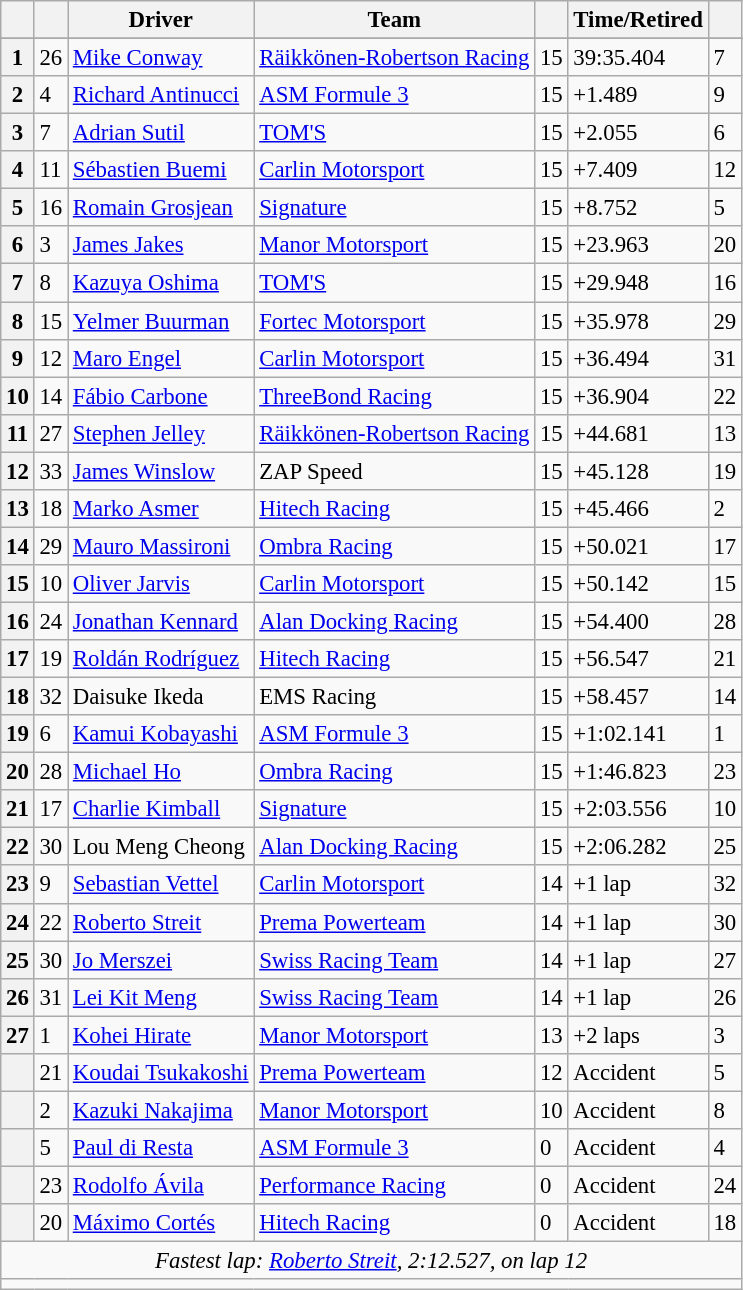<table class="wikitable" style="font-size: 95%;">
<tr>
<th scope="col"></th>
<th scope="col"></th>
<th scope="col">Driver</th>
<th scope="col">Team</th>
<th scope="col"></th>
<th scope="col">Time/Retired</th>
<th scope="col"></th>
</tr>
<tr>
</tr>
<tr>
<th scope="row">1</th>
<td>26</td>
<td> <a href='#'>Mike Conway</a></td>
<td><a href='#'>Räikkönen-Robertson Racing</a></td>
<td>15</td>
<td>39:35.404</td>
<td>7</td>
</tr>
<tr>
<th scope="row">2</th>
<td>4</td>
<td> <a href='#'>Richard Antinucci</a></td>
<td><a href='#'>ASM Formule 3</a></td>
<td>15</td>
<td>+1.489</td>
<td>9</td>
</tr>
<tr>
<th scope="row">3</th>
<td>7</td>
<td> <a href='#'>Adrian Sutil</a></td>
<td><a href='#'>TOM'S</a></td>
<td>15</td>
<td>+2.055</td>
<td>6</td>
</tr>
<tr>
<th scope="row">4</th>
<td>11</td>
<td> <a href='#'>Sébastien Buemi</a></td>
<td><a href='#'>Carlin Motorsport</a></td>
<td>15</td>
<td>+7.409</td>
<td>12</td>
</tr>
<tr>
<th scope="row">5</th>
<td>16</td>
<td> <a href='#'>Romain Grosjean</a></td>
<td><a href='#'>Signature</a></td>
<td>15</td>
<td>+8.752</td>
<td>5</td>
</tr>
<tr>
<th scope="row">6</th>
<td>3</td>
<td> <a href='#'>James Jakes</a></td>
<td><a href='#'>Manor Motorsport</a></td>
<td>15</td>
<td>+23.963</td>
<td>20</td>
</tr>
<tr>
<th scope="row">7</th>
<td>8</td>
<td> <a href='#'>Kazuya Oshima</a></td>
<td><a href='#'>TOM'S</a></td>
<td>15</td>
<td>+29.948</td>
<td>16</td>
</tr>
<tr>
<th scope="row">8</th>
<td>15</td>
<td> <a href='#'>Yelmer Buurman</a></td>
<td><a href='#'>Fortec Motorsport</a></td>
<td>15</td>
<td>+35.978</td>
<td>29</td>
</tr>
<tr>
<th scope="row">9</th>
<td>12</td>
<td> <a href='#'>Maro Engel</a></td>
<td><a href='#'>Carlin Motorsport</a></td>
<td>15</td>
<td>+36.494</td>
<td>31</td>
</tr>
<tr>
<th scope="row">10</th>
<td>14</td>
<td> <a href='#'>Fábio Carbone</a></td>
<td><a href='#'>ThreeBond Racing</a></td>
<td>15</td>
<td>+36.904</td>
<td>22</td>
</tr>
<tr>
<th scope="row">11</th>
<td>27</td>
<td> <a href='#'>Stephen Jelley</a></td>
<td><a href='#'>Räikkönen-Robertson Racing</a></td>
<td>15</td>
<td>+44.681</td>
<td>13</td>
</tr>
<tr>
<th scope="row">12</th>
<td>33</td>
<td> <a href='#'>James Winslow</a></td>
<td>ZAP Speed</td>
<td>15</td>
<td>+45.128</td>
<td>19</td>
</tr>
<tr>
<th scope="row">13</th>
<td>18</td>
<td> <a href='#'>Marko Asmer</a></td>
<td><a href='#'>Hitech Racing</a></td>
<td>15</td>
<td>+45.466</td>
<td>2</td>
</tr>
<tr>
<th scope="row">14</th>
<td>29</td>
<td> <a href='#'>Mauro Massironi</a></td>
<td><a href='#'>Ombra Racing</a></td>
<td>15</td>
<td>+50.021</td>
<td>17</td>
</tr>
<tr>
<th scope="row">15</th>
<td>10</td>
<td> <a href='#'>Oliver Jarvis</a></td>
<td><a href='#'>Carlin Motorsport</a></td>
<td>15</td>
<td>+50.142</td>
<td>15</td>
</tr>
<tr>
<th scope="row">16</th>
<td>24</td>
<td> <a href='#'>Jonathan Kennard</a></td>
<td><a href='#'>Alan Docking Racing</a></td>
<td>15</td>
<td>+54.400</td>
<td>28</td>
</tr>
<tr>
<th scope="row">17</th>
<td>19</td>
<td> <a href='#'>Roldán Rodríguez</a></td>
<td><a href='#'>Hitech Racing</a></td>
<td>15</td>
<td>+56.547</td>
<td>21</td>
</tr>
<tr>
<th scope="row">18</th>
<td>32</td>
<td> Daisuke Ikeda</td>
<td>EMS Racing</td>
<td>15</td>
<td>+58.457</td>
<td>14</td>
</tr>
<tr>
<th scope="row">19</th>
<td>6</td>
<td> <a href='#'>Kamui Kobayashi</a></td>
<td><a href='#'>ASM Formule 3</a></td>
<td>15</td>
<td>+1:02.141</td>
<td>1</td>
</tr>
<tr>
<th scope="row">20</th>
<td>28</td>
<td> <a href='#'>Michael Ho</a></td>
<td><a href='#'>Ombra Racing</a></td>
<td>15</td>
<td>+1:46.823</td>
<td>23</td>
</tr>
<tr>
<th scope="row">21</th>
<td>17</td>
<td> <a href='#'>Charlie Kimball</a></td>
<td><a href='#'>Signature</a></td>
<td>15</td>
<td>+2:03.556</td>
<td>10</td>
</tr>
<tr>
<th scope="row">22</th>
<td>30</td>
<td> Lou Meng Cheong</td>
<td><a href='#'>Alan Docking Racing</a></td>
<td>15</td>
<td>+2:06.282</td>
<td>25</td>
</tr>
<tr>
<th scope="row">23</th>
<td>9</td>
<td> <a href='#'>Sebastian Vettel</a></td>
<td><a href='#'>Carlin Motorsport</a></td>
<td>14</td>
<td>+1 lap</td>
<td>32</td>
</tr>
<tr>
<th scope="row">24</th>
<td>22</td>
<td> <a href='#'>Roberto Streit</a></td>
<td><a href='#'>Prema Powerteam</a></td>
<td>14</td>
<td>+1 lap</td>
<td>30</td>
</tr>
<tr>
<th scope="row">25</th>
<td>30</td>
<td> <a href='#'>Jo Merszei</a></td>
<td><a href='#'>Swiss Racing Team</a></td>
<td>14</td>
<td>+1 lap</td>
<td>27</td>
</tr>
<tr>
<th scope="row">26</th>
<td>31</td>
<td> <a href='#'>Lei Kit Meng</a></td>
<td><a href='#'>Swiss Racing Team</a></td>
<td>14</td>
<td>+1 lap</td>
<td>26</td>
</tr>
<tr>
<th scope="row">27</th>
<td>1</td>
<td> <a href='#'>Kohei Hirate</a></td>
<td><a href='#'>Manor Motorsport</a></td>
<td>13</td>
<td>+2 laps</td>
<td>3</td>
</tr>
<tr>
<th scope="row"></th>
<td>21</td>
<td> <a href='#'>Koudai Tsukakoshi</a></td>
<td><a href='#'>Prema Powerteam</a></td>
<td>12</td>
<td>Accident</td>
<td>5</td>
</tr>
<tr>
<th scope="row"></th>
<td>2</td>
<td> <a href='#'>Kazuki Nakajima</a></td>
<td><a href='#'>Manor Motorsport</a></td>
<td>10</td>
<td>Accident</td>
<td>8</td>
</tr>
<tr>
<th scope="row"></th>
<td>5</td>
<td> <a href='#'>Paul di Resta</a></td>
<td><a href='#'>ASM Formule 3</a></td>
<td>0</td>
<td>Accident</td>
<td>4</td>
</tr>
<tr>
<th scope="row"></th>
<td>23</td>
<td> <a href='#'>Rodolfo Ávila</a></td>
<td><a href='#'>Performance Racing</a></td>
<td>0</td>
<td>Accident</td>
<td>24</td>
</tr>
<tr>
<th scope="row"></th>
<td>20</td>
<td> <a href='#'>Máximo Cortés</a></td>
<td><a href='#'>Hitech Racing</a></td>
<td>0</td>
<td>Accident</td>
<td>18</td>
</tr>
<tr>
<td colspan=7 align=center><em>Fastest lap: <a href='#'>Roberto Streit</a>, 2:12.527,  on lap 12</em></td>
</tr>
<tr>
<td colspan=7></td>
</tr>
</table>
